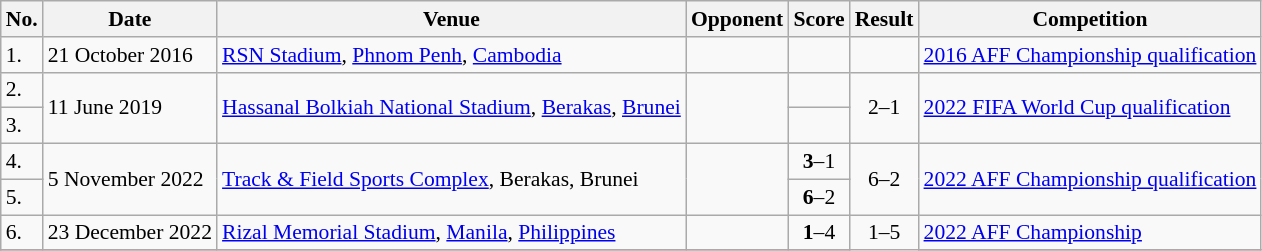<table class="wikitable" style="font-size:90%;">
<tr>
<th>No.</th>
<th>Date</th>
<th>Venue</th>
<th>Opponent</th>
<th>Score</th>
<th>Result</th>
<th>Competition</th>
</tr>
<tr>
<td>1.</td>
<td>21 October 2016</td>
<td><a href='#'>RSN Stadium</a>, <a href='#'>Phnom Penh</a>, <a href='#'>Cambodia</a></td>
<td></td>
<td></td>
<td></td>
<td><a href='#'>2016 AFF Championship qualification</a></td>
</tr>
<tr>
<td>2.</td>
<td rowspan=2>11 June 2019</td>
<td rowspan=2><a href='#'>Hassanal Bolkiah National Stadium</a>, <a href='#'>Berakas</a>, <a href='#'>Brunei</a></td>
<td rowspan=2></td>
<td></td>
<td rowspan=2 style="text-align:center;">2–1</td>
<td rowspan=2><a href='#'>2022 FIFA World Cup qualification</a></td>
</tr>
<tr>
<td>3.</td>
<td></td>
</tr>
<tr>
<td>4.</td>
<td rowspan=2>5 November 2022</td>
<td rowspan=2><a href='#'>Track & Field Sports Complex</a>, Berakas, Brunei</td>
<td rowspan=2></td>
<td align=center><strong>3</strong>–1</td>
<td rowspan=2 align=center>6–2</td>
<td rowspan=2><a href='#'>2022 AFF Championship qualification</a></td>
</tr>
<tr>
<td>5.</td>
<td align=center><strong>6</strong>–2</td>
</tr>
<tr>
<td>6.</td>
<td>23 December 2022</td>
<td><a href='#'>Rizal Memorial Stadium</a>, <a href='#'>Manila</a>, <a href='#'>Philippines</a></td>
<td></td>
<td align=center><strong>1</strong>–4</td>
<td rowspan=2 align=center>1–5</td>
<td><a href='#'>2022 AFF Championship</a></td>
</tr>
<tr>
</tr>
</table>
